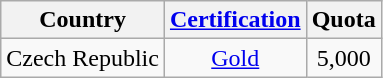<table class="wikitable">
<tr>
<th>Country</th>
<th><a href='#'>Certification</a></th>
<th>Quota</th>
</tr>
<tr>
<td>Czech Republic</td>
<td style="text-align:center;"><a href='#'>Gold</a></td>
<td align="center">5,000</td>
</tr>
</table>
